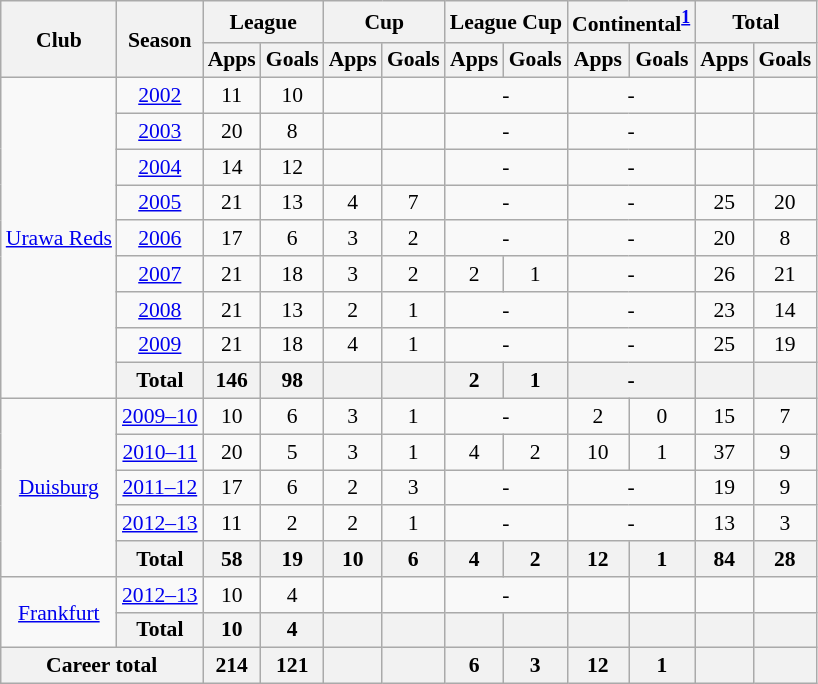<table class="wikitable" style="font-size:90%; text-align:center;">
<tr>
<th rowspan="2">Club</th>
<th rowspan="2">Season</th>
<th colspan="2">League</th>
<th colspan="2">Cup</th>
<th colspan="2">League Cup</th>
<th colspan="2">Continental<sup><a href='#'>1</a></sup></th>
<th colspan="2">Total</th>
</tr>
<tr>
<th>Apps</th>
<th>Goals</th>
<th>Apps</th>
<th>Goals</th>
<th>Apps</th>
<th>Goals</th>
<th>Apps</th>
<th>Goals</th>
<th>Apps</th>
<th>Goals</th>
</tr>
<tr>
<td rowspan="9"><a href='#'>Urawa Reds</a></td>
<td><a href='#'>2002</a></td>
<td>11</td>
<td>10</td>
<td></td>
<td></td>
<td colspan="2">-</td>
<td colspan="2">-</td>
<td></td>
<td></td>
</tr>
<tr>
<td><a href='#'>2003</a></td>
<td>20</td>
<td>8</td>
<td></td>
<td></td>
<td colspan="2">-</td>
<td colspan="2">-</td>
<td></td>
<td></td>
</tr>
<tr>
<td><a href='#'>2004</a></td>
<td>14</td>
<td>12</td>
<td></td>
<td></td>
<td colspan="2">-</td>
<td colspan="2">-</td>
<td></td>
<td></td>
</tr>
<tr>
<td><a href='#'>2005</a></td>
<td>21</td>
<td>13</td>
<td>4</td>
<td>7</td>
<td colspan="2">-</td>
<td colspan="2">-</td>
<td>25</td>
<td>20</td>
</tr>
<tr>
<td><a href='#'>2006</a></td>
<td>17</td>
<td>6</td>
<td>3</td>
<td>2</td>
<td colspan="2">-</td>
<td colspan="2">-</td>
<td>20</td>
<td>8</td>
</tr>
<tr>
<td><a href='#'>2007</a></td>
<td>21</td>
<td>18</td>
<td>3</td>
<td>2</td>
<td>2</td>
<td>1</td>
<td colspan="2">-</td>
<td>26</td>
<td>21</td>
</tr>
<tr>
<td><a href='#'>2008</a></td>
<td>21</td>
<td>13</td>
<td>2</td>
<td>1</td>
<td colspan="2">-</td>
<td colspan="2">-</td>
<td>23</td>
<td>14</td>
</tr>
<tr>
<td><a href='#'>2009</a></td>
<td>21</td>
<td>18</td>
<td>4</td>
<td>1</td>
<td colspan="2">-</td>
<td colspan="2">-</td>
<td>25</td>
<td>19</td>
</tr>
<tr>
<th colspan="1">Total</th>
<th>146</th>
<th>98</th>
<th></th>
<th></th>
<th>2</th>
<th>1</th>
<th colspan="2">-</th>
<th></th>
<th></th>
</tr>
<tr>
<td rowspan="5"><a href='#'>Duisburg</a></td>
<td><a href='#'>2009–10</a></td>
<td>10</td>
<td>6</td>
<td>3</td>
<td>1</td>
<td colspan="2">-</td>
<td>2</td>
<td>0</td>
<td>15</td>
<td>7</td>
</tr>
<tr>
<td><a href='#'>2010–11</a></td>
<td>20</td>
<td>5</td>
<td>3</td>
<td>1</td>
<td>4</td>
<td>2</td>
<td>10</td>
<td>1</td>
<td>37</td>
<td>9</td>
</tr>
<tr>
<td><a href='#'>2011–12</a></td>
<td>17</td>
<td>6</td>
<td>2</td>
<td>3</td>
<td colspan="2">-</td>
<td colspan="2">-</td>
<td>19</td>
<td>9</td>
</tr>
<tr>
<td><a href='#'>2012–13</a></td>
<td>11</td>
<td>2</td>
<td>2</td>
<td>1</td>
<td colspan="2">-</td>
<td colspan="2">-</td>
<td>13</td>
<td>3</td>
</tr>
<tr>
<th colspan="1">Total</th>
<th>58</th>
<th>19</th>
<th>10</th>
<th>6</th>
<th>4</th>
<th>2</th>
<th>12</th>
<th>1</th>
<th>84</th>
<th>28</th>
</tr>
<tr>
<td rowspan="2"><a href='#'>Frankfurt</a></td>
<td><a href='#'>2012–13</a></td>
<td>10</td>
<td>4</td>
<td></td>
<td></td>
<td colspan="2">-</td>
<td></td>
<td></td>
<td></td>
<td></td>
</tr>
<tr>
<th colspan="1">Total</th>
<th>10</th>
<th>4</th>
<th></th>
<th></th>
<th></th>
<th></th>
<th></th>
<th></th>
<th></th>
<th></th>
</tr>
<tr>
<th colspan="2">Career total</th>
<th>214</th>
<th>121</th>
<th></th>
<th></th>
<th>6</th>
<th>3</th>
<th>12</th>
<th>1</th>
<th></th>
<th></th>
</tr>
</table>
